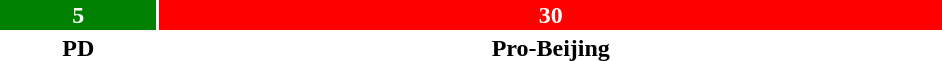<table style="width:50%; text-align:center;">
<tr style="color:white;">
<td style="background:green; width:14.29%;"><strong>5</strong></td>
<td style="background:red; width:71.43%;"><strong>30</strong></td>
</tr>
<tr>
<td><span><strong>PD</strong></span></td>
<td><span><strong>Pro-Beijing</strong></span></td>
</tr>
</table>
